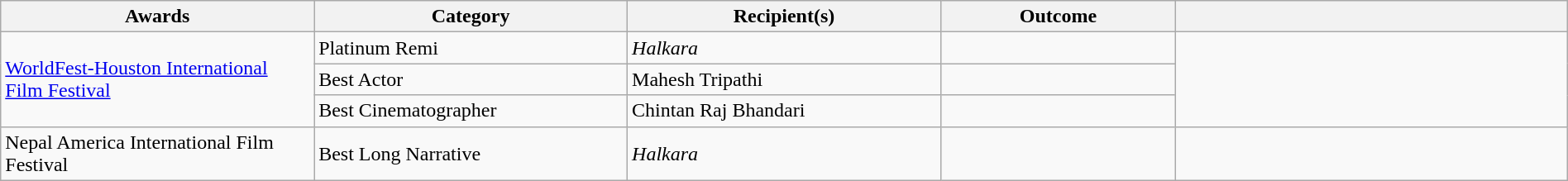<table class=wikitable style="width:100%;">
<tr>
<th style="width:20%;">Awards</th>
<th style="width:20%;">Category</th>
<th style="width:20%;">Recipient(s)</th>
<th style="width:15%;">Outcome</th>
<th></th>
</tr>
<tr>
<td rowspan = '3'><a href='#'>WorldFest-Houston International Film Festival</a></td>
<td>Platinum Remi</td>
<td><em>Halkara</em></td>
<td></td>
<td align="center" rowspan="3"></td>
</tr>
<tr>
<td>Best Actor</td>
<td>Mahesh Tripathi</td>
<td></td>
</tr>
<tr>
<td>Best Cinematographer</td>
<td>Chintan Raj Bhandari</td>
<td></td>
</tr>
<tr>
<td rowspan = '1'>Nepal America International Film Festival</td>
<td>Best Long Narrative</td>
<td><em>Halkara</em></td>
<td></td>
<td></td>
</tr>
</table>
